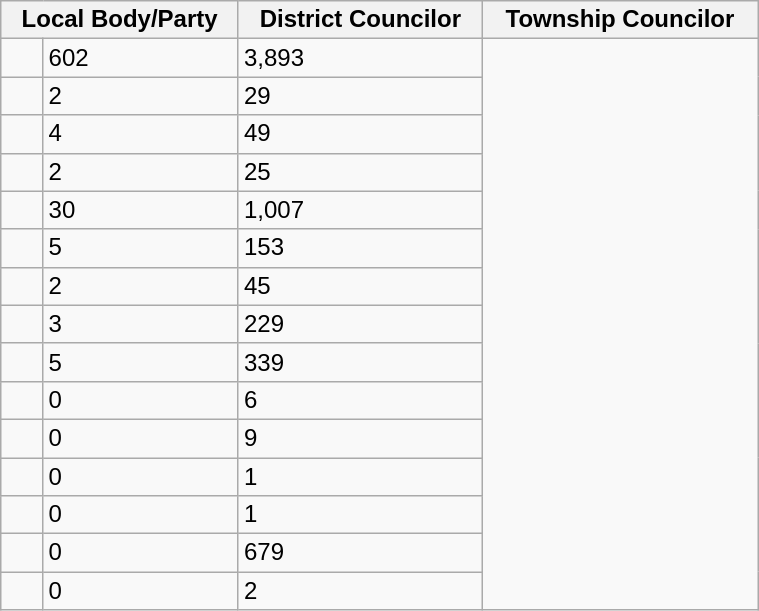<table class="wikitable sortable" width="40%" style="font-size: x-big; font-family: arial">
<tr>
<th colspan="2">Local Body/Party</th>
<th>District Councilor</th>
<th>Township Councilor</th>
</tr>
<tr>
<td></td>
<td>602</td>
<td>3,893</td>
</tr>
<tr>
<td></td>
<td>2</td>
<td>29</td>
</tr>
<tr>
<td></td>
<td>4</td>
<td>49</td>
</tr>
<tr>
<td></td>
<td>2</td>
<td>25</td>
</tr>
<tr>
<td></td>
<td>30</td>
<td>1,007</td>
</tr>
<tr>
<td></td>
<td>5</td>
<td>153</td>
</tr>
<tr>
<td></td>
<td>2</td>
<td>45</td>
</tr>
<tr>
<td></td>
<td>3</td>
<td>229</td>
</tr>
<tr>
<td></td>
<td>5</td>
<td>339</td>
</tr>
<tr>
<td></td>
<td>0</td>
<td>6</td>
</tr>
<tr>
<td></td>
<td>0</td>
<td>9</td>
</tr>
<tr>
<td></td>
<td>0</td>
<td>1</td>
</tr>
<tr>
<td></td>
<td>0</td>
<td>1</td>
</tr>
<tr>
<td></td>
<td>0</td>
<td>679</td>
</tr>
<tr>
<td></td>
<td>0</td>
<td>2</td>
</tr>
</table>
